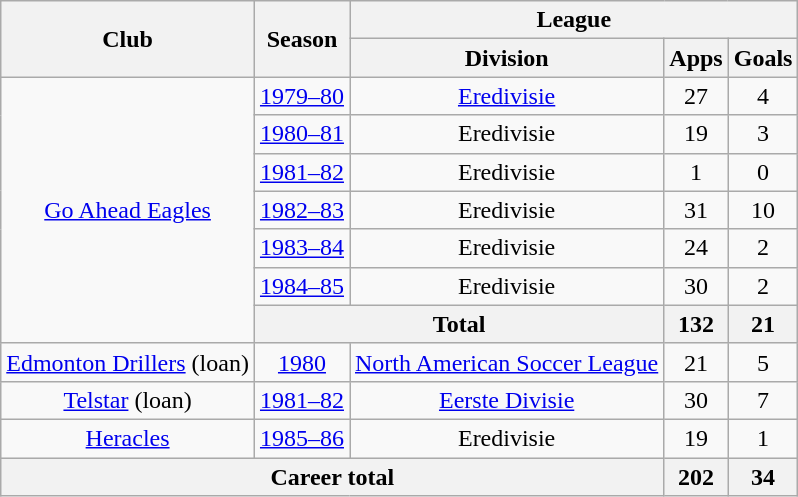<table class="wikitable" style="text-align:center">
<tr>
<th rowspan="2">Club</th>
<th rowspan="2">Season</th>
<th colspan="3">League</th>
</tr>
<tr>
<th>Division</th>
<th>Apps</th>
<th>Goals</th>
</tr>
<tr>
<td rowspan="7"><a href='#'>Go Ahead Eagles</a></td>
<td><a href='#'>1979–80</a></td>
<td><a href='#'>Eredivisie</a></td>
<td>27</td>
<td>4</td>
</tr>
<tr>
<td><a href='#'>1980–81</a></td>
<td>Eredivisie</td>
<td>19</td>
<td>3</td>
</tr>
<tr>
<td><a href='#'>1981–82</a></td>
<td>Eredivisie</td>
<td>1</td>
<td>0</td>
</tr>
<tr>
<td><a href='#'>1982–83</a></td>
<td>Eredivisie</td>
<td>31</td>
<td>10</td>
</tr>
<tr>
<td><a href='#'>1983–84</a></td>
<td>Eredivisie</td>
<td>24</td>
<td>2</td>
</tr>
<tr>
<td><a href='#'>1984–85</a></td>
<td>Eredivisie</td>
<td>30</td>
<td>2</td>
</tr>
<tr>
<th colspan="2">Total</th>
<th>132</th>
<th>21</th>
</tr>
<tr>
<td><a href='#'>Edmonton Drillers</a> (loan)</td>
<td><a href='#'>1980</a></td>
<td><a href='#'>North American Soccer League</a></td>
<td>21</td>
<td>5</td>
</tr>
<tr>
<td><a href='#'>Telstar</a> (loan)</td>
<td><a href='#'>1981–82</a></td>
<td><a href='#'>Eerste Divisie</a></td>
<td>30</td>
<td>7</td>
</tr>
<tr>
<td><a href='#'>Heracles</a></td>
<td><a href='#'>1985–86</a></td>
<td>Eredivisie</td>
<td>19</td>
<td>1</td>
</tr>
<tr>
<th colspan="3">Career total</th>
<th>202</th>
<th>34</th>
</tr>
</table>
